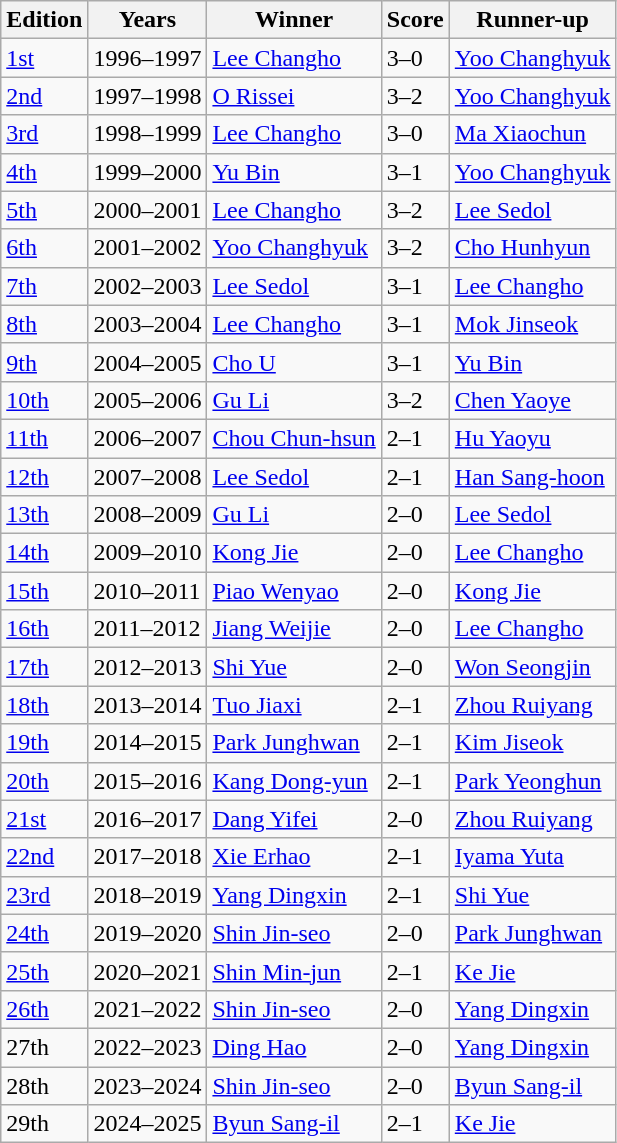<table class="wikitable" style="text-align: left;">
<tr>
<th>Edition</th>
<th>Years</th>
<th>Winner</th>
<th>Score</th>
<th>Runner-up</th>
</tr>
<tr>
<td><a href='#'>1st</a></td>
<td>1996–1997</td>
<td> <a href='#'>Lee Changho</a></td>
<td>3–0</td>
<td> <a href='#'>Yoo Changhyuk</a></td>
</tr>
<tr>
<td><a href='#'>2nd</a></td>
<td>1997–1998</td>
<td> <a href='#'>O Rissei</a></td>
<td>3–2</td>
<td> <a href='#'>Yoo Changhyuk</a></td>
</tr>
<tr>
<td><a href='#'>3rd</a></td>
<td>1998–1999</td>
<td> <a href='#'>Lee Changho</a></td>
<td>3–0</td>
<td> <a href='#'>Ma Xiaochun</a></td>
</tr>
<tr>
<td><a href='#'>4th</a></td>
<td>1999–2000</td>
<td> <a href='#'>Yu Bin</a></td>
<td>3–1</td>
<td> <a href='#'>Yoo Changhyuk</a></td>
</tr>
<tr>
<td><a href='#'>5th</a></td>
<td>2000–2001</td>
<td> <a href='#'>Lee Changho</a></td>
<td>3–2</td>
<td> <a href='#'>Lee Sedol</a></td>
</tr>
<tr>
<td><a href='#'>6th</a></td>
<td>2001–2002</td>
<td> <a href='#'>Yoo Changhyuk</a></td>
<td>3–2</td>
<td> <a href='#'>Cho Hunhyun</a></td>
</tr>
<tr>
<td><a href='#'>7th</a></td>
<td>2002–2003</td>
<td> <a href='#'>Lee Sedol</a></td>
<td>3–1</td>
<td> <a href='#'>Lee Changho</a></td>
</tr>
<tr>
<td><a href='#'>8th</a></td>
<td>2003–2004</td>
<td> <a href='#'>Lee Changho</a></td>
<td>3–1</td>
<td> <a href='#'>Mok Jinseok</a></td>
</tr>
<tr>
<td><a href='#'>9th</a></td>
<td>2004–2005</td>
<td> <a href='#'>Cho U</a></td>
<td>3–1</td>
<td> <a href='#'>Yu Bin</a></td>
</tr>
<tr>
<td><a href='#'>10th</a></td>
<td>2005–2006</td>
<td> <a href='#'>Gu Li</a></td>
<td>3–2</td>
<td> <a href='#'>Chen Yaoye</a></td>
</tr>
<tr>
<td><a href='#'>11th</a></td>
<td>2006–2007</td>
<td> <a href='#'>Chou Chun-hsun</a></td>
<td>2–1</td>
<td> <a href='#'>Hu Yaoyu</a></td>
</tr>
<tr>
<td><a href='#'>12th</a></td>
<td>2007–2008</td>
<td> <a href='#'>Lee Sedol</a></td>
<td>2–1</td>
<td> <a href='#'>Han Sang-hoon</a></td>
</tr>
<tr>
<td><a href='#'>13th</a></td>
<td>2008–2009</td>
<td> <a href='#'>Gu Li</a></td>
<td>2–0</td>
<td> <a href='#'>Lee Sedol</a></td>
</tr>
<tr>
<td><a href='#'>14th</a></td>
<td>2009–2010</td>
<td> <a href='#'>Kong Jie</a></td>
<td>2–0</td>
<td> <a href='#'>Lee Changho</a></td>
</tr>
<tr>
<td><a href='#'>15th</a></td>
<td>2010–2011</td>
<td> <a href='#'>Piao Wenyao</a></td>
<td>2–0</td>
<td> <a href='#'>Kong Jie</a></td>
</tr>
<tr>
<td><a href='#'>16th</a></td>
<td>2011–2012</td>
<td> <a href='#'>Jiang Weijie</a></td>
<td>2–0</td>
<td> <a href='#'>Lee Changho</a></td>
</tr>
<tr>
<td><a href='#'>17th</a></td>
<td>2012–2013</td>
<td> <a href='#'>Shi Yue</a></td>
<td>2–0</td>
<td> <a href='#'>Won Seongjin</a></td>
</tr>
<tr>
<td><a href='#'>18th</a></td>
<td>2013–2014</td>
<td> <a href='#'>Tuo Jiaxi</a></td>
<td>2–1</td>
<td> <a href='#'>Zhou Ruiyang</a></td>
</tr>
<tr>
<td><a href='#'>19th</a></td>
<td>2014–2015</td>
<td> <a href='#'>Park Junghwan</a></td>
<td>2–1</td>
<td> <a href='#'>Kim Jiseok</a></td>
</tr>
<tr>
<td><a href='#'>20th</a></td>
<td>2015–2016</td>
<td> <a href='#'>Kang Dong-yun</a></td>
<td>2–1</td>
<td> <a href='#'>Park Yeonghun</a></td>
</tr>
<tr>
<td><a href='#'>21st</a></td>
<td>2016–2017</td>
<td> <a href='#'>Dang Yifei</a></td>
<td>2–0</td>
<td> <a href='#'>Zhou Ruiyang</a></td>
</tr>
<tr>
<td><a href='#'>22nd</a></td>
<td>2017–2018</td>
<td> <a href='#'>Xie Erhao</a></td>
<td>2–1</td>
<td> <a href='#'>Iyama Yuta</a></td>
</tr>
<tr>
<td><a href='#'>23rd</a></td>
<td>2018–2019</td>
<td> <a href='#'>Yang Dingxin</a></td>
<td>2–1</td>
<td> <a href='#'>Shi Yue</a></td>
</tr>
<tr>
<td><a href='#'>24th</a></td>
<td>2019–2020</td>
<td> <a href='#'>Shin Jin-seo</a></td>
<td>2–0</td>
<td> <a href='#'>Park Junghwan</a></td>
</tr>
<tr>
<td><a href='#'>25th</a></td>
<td>2020–2021</td>
<td> <a href='#'>Shin Min-jun</a></td>
<td>2–1</td>
<td> <a href='#'>Ke Jie</a></td>
</tr>
<tr>
<td><a href='#'>26th</a></td>
<td>2021–2022</td>
<td> <a href='#'>Shin Jin-seo</a></td>
<td>2–0</td>
<td> <a href='#'>Yang Dingxin</a></td>
</tr>
<tr>
<td>27th</td>
<td>2022–2023</td>
<td> <a href='#'>Ding Hao</a></td>
<td>2–0</td>
<td> <a href='#'>Yang Dingxin</a></td>
</tr>
<tr>
<td>28th</td>
<td>2023–2024</td>
<td> <a href='#'>Shin Jin-seo</a></td>
<td>2–0</td>
<td> <a href='#'>Byun Sang-il</a></td>
</tr>
<tr>
<td>29th</td>
<td>2024–2025</td>
<td> <a href='#'>Byun Sang-il</a></td>
<td>2–1</td>
<td> <a href='#'>Ke Jie</a></td>
</tr>
</table>
